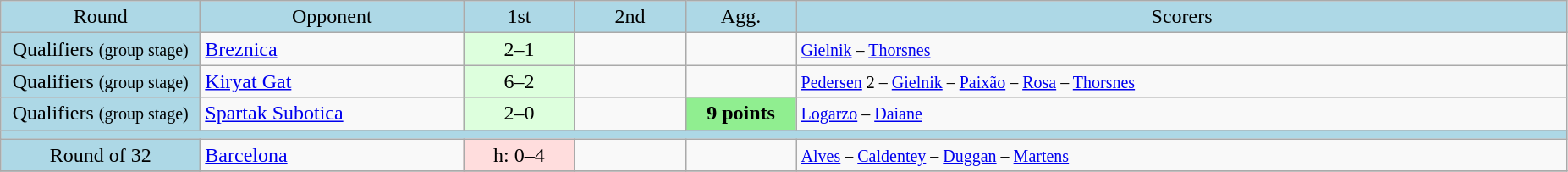<table class="wikitable" style="text-align:center">
<tr bgcolor=lightblue>
<td width=150px>Round</td>
<td width=200px>Opponent</td>
<td width=80px>1st</td>
<td width=80px>2nd</td>
<td width=80px>Agg.</td>
<td width=600px>Scorers</td>
</tr>
<tr>
<td bgcolor=lightblue>Qualifiers <small>(group stage)</small></td>
<td align=left> <a href='#'>Breznica</a></td>
<td bgcolor=#ddffdd>2–1</td>
<td></td>
<td></td>
<td align=left><small><a href='#'>Gielnik</a> – <a href='#'>Thorsnes</a></small></td>
</tr>
<tr>
<td bgcolor=lightblue>Qualifiers <small>(group stage)</small></td>
<td align=left> <a href='#'>Kiryat Gat</a></td>
<td bgcolor=#ddffdd>6–2</td>
<td></td>
<td></td>
<td align=left><small><a href='#'>Pedersen</a> 2 – <a href='#'>Gielnik</a> – <a href='#'>Paixão</a> – <a href='#'>Rosa</a> – <a href='#'>Thorsnes</a></small></td>
</tr>
<tr>
<td bgcolor=lightblue>Qualifiers <small>(group stage)</small></td>
<td align=left> <a href='#'>Spartak Subotica</a></td>
<td bgcolor=#ddffdd>2–0</td>
<td></td>
<td bgcolor=lightgreen><strong>9 points</strong></td>
<td align=left><small><a href='#'>Logarzo</a> – <a href='#'>Daiane</a></small></td>
</tr>
<tr bgcolor=lightblue>
<td colspan=6></td>
</tr>
<tr>
<td bgcolor=lightblue>Round of 32</td>
<td align=left> <a href='#'>Barcelona</a></td>
<td bgcolor=#ffdddd>h: 0–4</td>
<td></td>
<td></td>
<td align=left><small><a href='#'>Alves</a> – <a href='#'>Caldentey</a> – <a href='#'>Duggan</a> – <a href='#'>Martens</a></small></td>
</tr>
<tr>
</tr>
</table>
